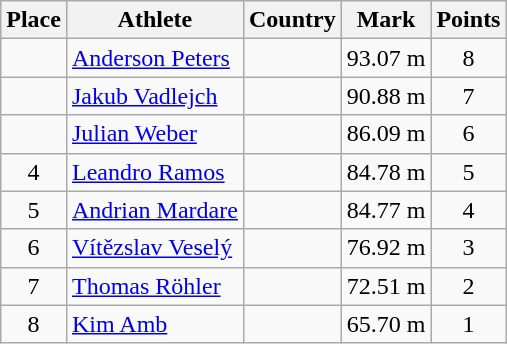<table class="wikitable">
<tr>
<th>Place</th>
<th>Athlete</th>
<th>Country</th>
<th>Mark</th>
<th>Points</th>
</tr>
<tr>
<td align=center></td>
<td><a href='#'>Anderson Peters</a></td>
<td></td>
<td>93.07 m</td>
<td align=center>8</td>
</tr>
<tr>
<td align=center></td>
<td><a href='#'>Jakub Vadlejch</a></td>
<td></td>
<td>90.88 m</td>
<td align=center>7</td>
</tr>
<tr>
<td align=center></td>
<td><a href='#'>Julian Weber</a></td>
<td></td>
<td>86.09 m</td>
<td align=center>6</td>
</tr>
<tr>
<td align=center>4</td>
<td><a href='#'>Leandro Ramos</a></td>
<td></td>
<td>84.78 m</td>
<td align=center>5</td>
</tr>
<tr>
<td align=center>5</td>
<td><a href='#'>Andrian Mardare</a></td>
<td></td>
<td>84.77 m</td>
<td align=center>4</td>
</tr>
<tr>
<td align=center>6</td>
<td><a href='#'>Vítězslav Veselý</a></td>
<td></td>
<td>76.92 m</td>
<td align=center>3</td>
</tr>
<tr>
<td align=center>7</td>
<td><a href='#'>Thomas Röhler</a></td>
<td></td>
<td>72.51 m</td>
<td align=center>2</td>
</tr>
<tr>
<td align=center>8</td>
<td><a href='#'>Kim Amb</a></td>
<td></td>
<td>65.70 m</td>
<td align=center>1</td>
</tr>
</table>
